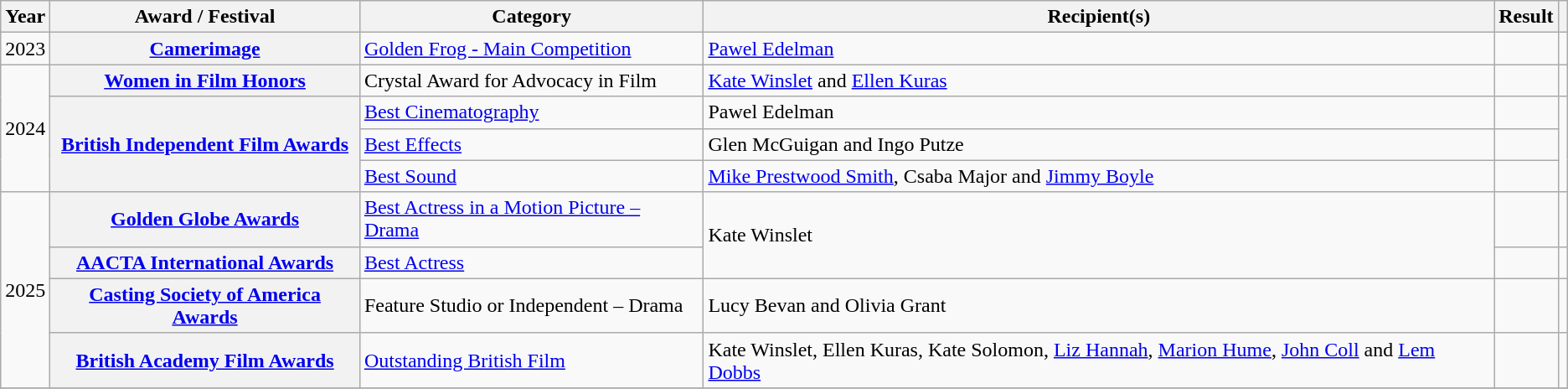<table class="wikitable sortable plainrowheaders">
<tr>
<th scope="col">Year</th>
<th scope="col">Award / Festival</th>
<th scope="col">Category</th>
<th scope="col">Recipient(s)</th>
<th scope="col">Result</th>
<th scope="col" class="unsortable"></th>
</tr>
<tr>
<td>2023</td>
<th scope="row"><a href='#'>Camerimage</a></th>
<td><a href='#'>Golden Frog - Main Competition</a></td>
<td><a href='#'>Pawel Edelman</a></td>
<td></td>
<td></td>
</tr>
<tr>
<td rowspan="4">2024</td>
<th scope="row"><a href='#'>Women in Film Honors</a></th>
<td>Crystal Award for Advocacy in Film</td>
<td><a href='#'>Kate Winslet</a> and <a href='#'>Ellen Kuras</a></td>
<td></td>
<td></td>
</tr>
<tr>
<th scope="row" rowspan="3"><a href='#'>British Independent Film Awards</a></th>
<td><a href='#'>Best Cinematography</a></td>
<td>Pawel Edelman</td>
<td></td>
<td rowspan="3"></td>
</tr>
<tr>
<td><a href='#'>Best Effects</a></td>
<td>Glen McGuigan and Ingo Putze</td>
<td></td>
</tr>
<tr>
<td><a href='#'>Best Sound</a></td>
<td><a href='#'>Mike Prestwood Smith</a>, Csaba Major and <a href='#'>Jimmy Boyle</a></td>
<td></td>
</tr>
<tr>
<td rowspan="4">2025</td>
<th scope="row"><a href='#'>Golden Globe Awards</a></th>
<td><a href='#'>Best Actress in a Motion Picture – Drama</a></td>
<td rowspan="2">Kate Winslet</td>
<td></td>
<td></td>
</tr>
<tr>
<th scope="row"><a href='#'>AACTA International Awards</a></th>
<td><a href='#'>Best Actress</a></td>
<td></td>
<td></td>
</tr>
<tr>
<th scope="row"><a href='#'>Casting Society of America Awards</a></th>
<td>Feature Studio or Independent – Drama</td>
<td>Lucy Bevan and Olivia Grant</td>
<td></td>
<td></td>
</tr>
<tr>
<th scope="row"><a href='#'>British Academy Film Awards</a></th>
<td><a href='#'>Outstanding British Film</a></td>
<td>Kate Winslet, Ellen Kuras, Kate Solomon, <a href='#'>Liz Hannah</a>, <a href='#'>Marion Hume</a>, <a href='#'>John Coll</a> and <a href='#'>Lem Dobbs</a></td>
<td></td>
<td></td>
</tr>
<tr>
</tr>
</table>
